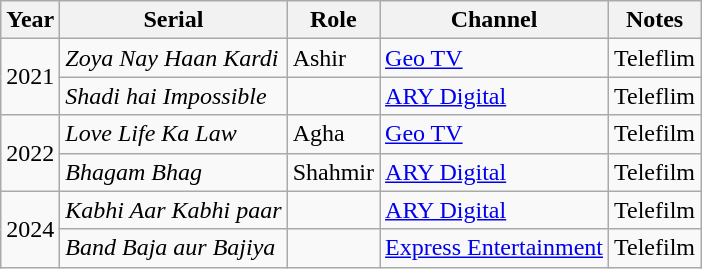<table class="wikitable">
<tr>
<th>Year</th>
<th>Serial</th>
<th>Role</th>
<th>Channel</th>
<th>Notes</th>
</tr>
<tr>
<td Rowspan= 2>2021</td>
<td><em>Zoya Nay Haan Kardi</em></td>
<td>Ashir</td>
<td><a href='#'>Geo TV</a></td>
<td>Teleflim</td>
</tr>
<tr>
<td><em>Shadi hai Impossible</em></td>
<td></td>
<td><a href='#'>ARY Digital</a></td>
<td>Teleflim</td>
</tr>
<tr>
<td rowspan=2>2022</td>
<td><em>Love Life Ka Law</em></td>
<td>Agha</td>
<td><a href='#'>Geo TV</a></td>
<td>Telefilm</td>
</tr>
<tr>
<td><em>Bhagam Bhag</em></td>
<td>Shahmir</td>
<td><a href='#'>ARY Digital</a></td>
<td>Telefilm</td>
</tr>
<tr>
<td rowspan=2>2024</td>
<td><em>Kabhi Aar Kabhi paar</em></td>
<td></td>
<td><a href='#'>ARY Digital</a></td>
<td>Telefilm</td>
</tr>
<tr>
<td><em>Band Baja aur Bajiya</em></td>
<td></td>
<td><a href='#'>Express Entertainment</a></td>
<td>Telefilm</td>
</tr>
</table>
